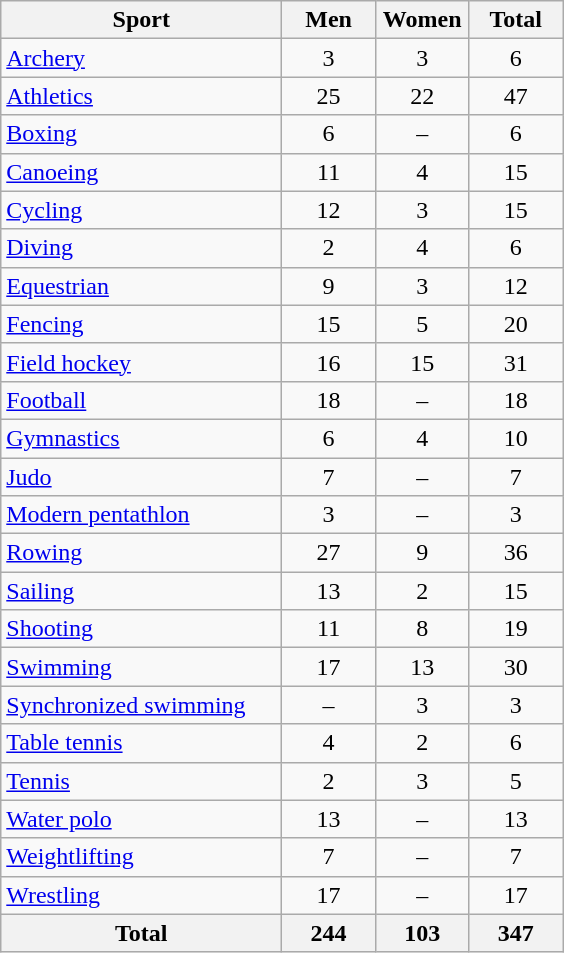<table class="wikitable sortable" style="text-align:center;">
<tr>
<th width=180>Sport</th>
<th width=55>Men</th>
<th width=55>Women</th>
<th width=55>Total</th>
</tr>
<tr>
<td align=left><a href='#'>Archery</a></td>
<td>3</td>
<td>3</td>
<td>6</td>
</tr>
<tr>
<td align=left><a href='#'>Athletics</a></td>
<td>25</td>
<td>22</td>
<td>47</td>
</tr>
<tr>
<td align=left><a href='#'>Boxing</a></td>
<td>6</td>
<td>–</td>
<td>6</td>
</tr>
<tr>
<td align=left><a href='#'>Canoeing</a></td>
<td>11</td>
<td>4</td>
<td>15</td>
</tr>
<tr>
<td align=left><a href='#'>Cycling</a></td>
<td>12</td>
<td>3</td>
<td>15</td>
</tr>
<tr>
<td align=left><a href='#'>Diving</a></td>
<td>2</td>
<td>4</td>
<td>6</td>
</tr>
<tr>
<td align=left><a href='#'>Equestrian</a></td>
<td>9</td>
<td>3</td>
<td>12</td>
</tr>
<tr>
<td align=left><a href='#'>Fencing</a></td>
<td>15</td>
<td>5</td>
<td>20</td>
</tr>
<tr>
<td align=left><a href='#'>Field hockey</a></td>
<td>16</td>
<td>15</td>
<td>31</td>
</tr>
<tr>
<td align=left><a href='#'>Football</a></td>
<td>18</td>
<td>–</td>
<td>18</td>
</tr>
<tr>
<td align=left><a href='#'>Gymnastics</a></td>
<td>6</td>
<td>4</td>
<td>10</td>
</tr>
<tr>
<td align=left><a href='#'>Judo</a></td>
<td>7</td>
<td>–</td>
<td>7</td>
</tr>
<tr>
<td align=left><a href='#'>Modern pentathlon</a></td>
<td>3</td>
<td>–</td>
<td>3</td>
</tr>
<tr>
<td align=left><a href='#'>Rowing</a></td>
<td>27</td>
<td>9</td>
<td>36</td>
</tr>
<tr>
<td align=left><a href='#'>Sailing</a></td>
<td>13</td>
<td>2</td>
<td>15</td>
</tr>
<tr>
<td align=left><a href='#'>Shooting</a></td>
<td>11</td>
<td>8</td>
<td>19</td>
</tr>
<tr>
<td align=left><a href='#'>Swimming</a></td>
<td>17</td>
<td>13</td>
<td>30</td>
</tr>
<tr>
<td align=left><a href='#'>Synchronized swimming</a></td>
<td>–</td>
<td>3</td>
<td>3</td>
</tr>
<tr>
<td align=left><a href='#'>Table tennis</a></td>
<td>4</td>
<td>2</td>
<td>6</td>
</tr>
<tr>
<td align=left><a href='#'>Tennis</a></td>
<td>2</td>
<td>3</td>
<td>5</td>
</tr>
<tr>
<td align=left><a href='#'>Water polo</a></td>
<td>13</td>
<td>–</td>
<td>13</td>
</tr>
<tr>
<td align=left><a href='#'>Weightlifting</a></td>
<td>7</td>
<td>–</td>
<td>7</td>
</tr>
<tr>
<td align=left><a href='#'>Wrestling</a></td>
<td>17</td>
<td>–</td>
<td>17</td>
</tr>
<tr>
<th>Total</th>
<th>244</th>
<th>103</th>
<th>347</th>
</tr>
</table>
